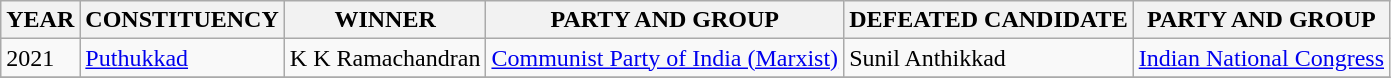<table class="wikitable">
<tr>
<th>YEAR</th>
<th>CONSTITUENCY</th>
<th>WINNER</th>
<th>PARTY AND GROUP</th>
<th>DEFEATED CANDIDATE</th>
<th>PARTY AND GROUP</th>
</tr>
<tr>
<td>2021</td>
<td><a href='#'>Puthukkad</a></td>
<td>K K Ramachandran</td>
<td><a href='#'>Communist Party of India (Marxist)</a></td>
<td>Sunil Anthikkad</td>
<td><a href='#'>Indian National Congress</a></td>
</tr>
<tr>
</tr>
</table>
